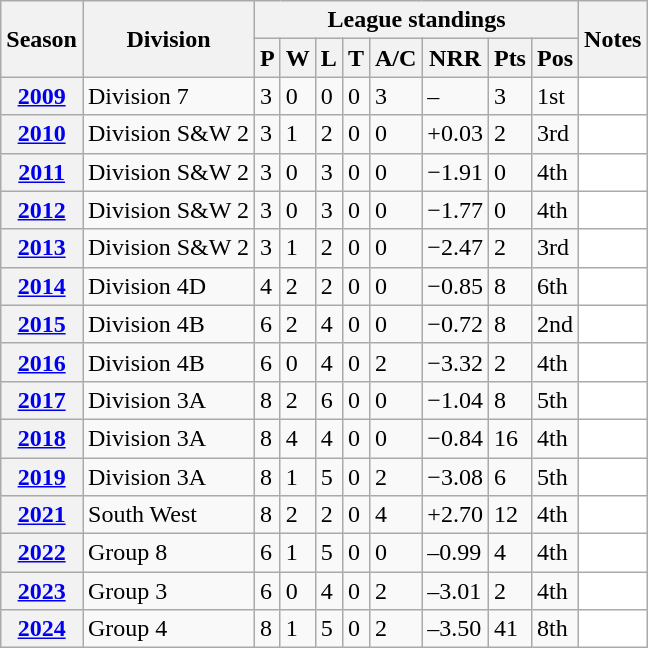<table class="wikitable sortable">
<tr>
<th scope="col" rowspan="2">Season</th>
<th scope="col" rowspan="2">Division</th>
<th scope="col" colspan="8">League standings</th>
<th scope="col" rowspan="2">Notes</th>
</tr>
<tr>
<th scope="col">P</th>
<th scope="col">W</th>
<th scope="col">L</th>
<th scope="col">T</th>
<th scope="col">A/C</th>
<th scope="col">NRR</th>
<th scope="col">Pts</th>
<th scope="col">Pos</th>
</tr>
<tr>
<th scope="row"><a href='#'>2009</a></th>
<td>Division 7</td>
<td>3</td>
<td>0</td>
<td>0</td>
<td>0</td>
<td>3</td>
<td>–</td>
<td>3</td>
<td>1st</td>
<td style="background: white;"></td>
</tr>
<tr>
<th scope="row"><a href='#'>2010</a></th>
<td>Division S&W 2</td>
<td>3</td>
<td>1</td>
<td>2</td>
<td>0</td>
<td>0</td>
<td>+0.03</td>
<td>2</td>
<td>3rd</td>
<td style="background: white;"></td>
</tr>
<tr>
<th scope="row"><a href='#'>2011</a></th>
<td>Division S&W 2</td>
<td>3</td>
<td>0</td>
<td>3</td>
<td>0</td>
<td>0</td>
<td>−1.91</td>
<td>0</td>
<td>4th</td>
<td style="background: white;"></td>
</tr>
<tr>
<th scope="row"><a href='#'>2012</a></th>
<td>Division S&W 2</td>
<td>3</td>
<td>0</td>
<td>3</td>
<td>0</td>
<td>0</td>
<td>−1.77</td>
<td>0</td>
<td>4th</td>
<td style="background: white;"></td>
</tr>
<tr>
<th scope="row"><a href='#'>2013</a></th>
<td>Division S&W 2</td>
<td>3</td>
<td>1</td>
<td>2</td>
<td>0</td>
<td>0</td>
<td>−2.47</td>
<td>2</td>
<td>3rd</td>
<td style="background: white;"></td>
</tr>
<tr>
<th scope="row"><a href='#'>2014</a></th>
<td>Division 4D</td>
<td>4</td>
<td>2</td>
<td>2</td>
<td>0</td>
<td>0</td>
<td>−0.85</td>
<td>8</td>
<td>6th</td>
<td style="background: white;"></td>
</tr>
<tr>
<th scope="row"><a href='#'>2015</a></th>
<td>Division 4B</td>
<td>6</td>
<td>2</td>
<td>4</td>
<td>0</td>
<td>0</td>
<td>−0.72</td>
<td>8</td>
<td>2nd</td>
<td style="background: white;"></td>
</tr>
<tr>
<th scope="row"><a href='#'>2016</a></th>
<td>Division 4B</td>
<td>6</td>
<td>0</td>
<td>4</td>
<td>0</td>
<td>2</td>
<td>−3.32</td>
<td>2</td>
<td>4th</td>
<td style="background: white;"></td>
</tr>
<tr>
<th scope="row"><a href='#'>2017</a></th>
<td>Division 3A</td>
<td>8</td>
<td>2</td>
<td>6</td>
<td>0</td>
<td>0</td>
<td>−1.04</td>
<td>8</td>
<td>5th</td>
<td style="background: white;"></td>
</tr>
<tr>
<th scope="row"><a href='#'>2018</a></th>
<td>Division 3A</td>
<td>8</td>
<td>4</td>
<td>4</td>
<td>0</td>
<td>0</td>
<td>−0.84</td>
<td>16</td>
<td>4th</td>
<td style="background: white;"></td>
</tr>
<tr>
<th scope="row"><a href='#'>2019</a></th>
<td>Division 3A</td>
<td>8</td>
<td>1</td>
<td>5</td>
<td>0</td>
<td>2</td>
<td>−3.08</td>
<td>6</td>
<td>5th</td>
<td style="background: white;"></td>
</tr>
<tr>
<th scope="row"><a href='#'>2021</a></th>
<td>South West</td>
<td>8</td>
<td>2</td>
<td>2</td>
<td>0</td>
<td>4</td>
<td>+2.70</td>
<td>12</td>
<td>4th</td>
<td style="background: white;"></td>
</tr>
<tr>
<th scope="row"><a href='#'>2022</a></th>
<td>Group 8</td>
<td>6</td>
<td>1</td>
<td>5</td>
<td>0</td>
<td>0</td>
<td>–0.99</td>
<td>4</td>
<td>4th</td>
<td style="background: white;"></td>
</tr>
<tr>
<th scope="row"><a href='#'>2023</a></th>
<td>Group 3</td>
<td>6</td>
<td>0</td>
<td>4</td>
<td>0</td>
<td>2</td>
<td>–3.01</td>
<td>2</td>
<td>4th</td>
<td style="background: white;"></td>
</tr>
<tr>
<th scope="row"><a href='#'>2024</a></th>
<td>Group 4</td>
<td>8</td>
<td>1</td>
<td>5</td>
<td>0</td>
<td>2</td>
<td>–3.50</td>
<td>41</td>
<td>8th</td>
<td style="background: white;"></td>
</tr>
</table>
